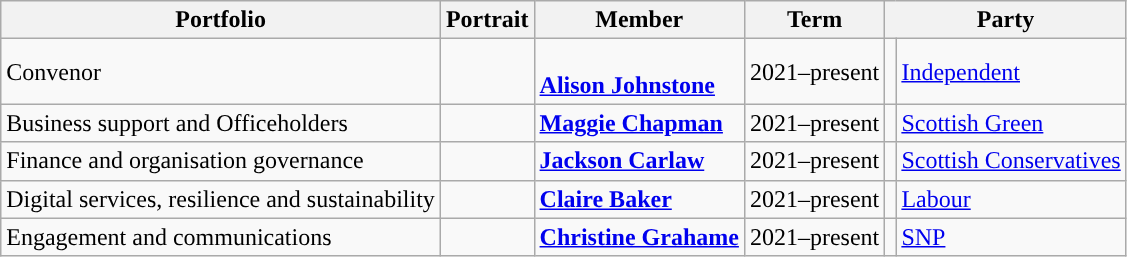<table class="wikitable">
<tr>
<th>Portfolio</th>
<th>Portrait</th>
<th>Member</th>
<th>Term</th>
<th colspan="2">Party</th>
</tr>
<tr>
<td>Convenor</td>
<td></td>
<td><br><strong><a href='#'>Alison Johnstone</a></strong> </td>
<td>2021–present</td>
<td ! style="background-color: "></td>
<td><a href='#'>Independent</a></td>
</tr>
<tr>
<td>Business support and Officeholders</td>
<td></td>
<td><strong><a href='#'>Maggie Chapman</a></strong> </td>
<td>2021–present</td>
<td ! style="background-color: "></td>
<td><a href='#'>Scottish Green</a></td>
</tr>
<tr>
<td>Finance and organisation governance</td>
<td></td>
<td><strong><a href='#'>Jackson Carlaw</a></strong> </td>
<td>2021–present</td>
<td ! style="background-color: "></td>
<td><a href='#'>Scottish Conservatives</a></td>
</tr>
<tr>
<td>Digital services, resilience and sustainability</td>
<td></td>
<td><strong><a href='#'>Claire Baker</a></strong> </td>
<td>2021–present</td>
<td ! style="background-color: "></td>
<td><a href='#'>Labour</a></td>
</tr>
<tr>
<td>Engagement and communications</td>
<td></td>
<td><strong><a href='#'>Christine Grahame</a></strong> </td>
<td>2021–present</td>
<td ! style="background-color: "></td>
<td><a href='#'>SNP</a></td>
</tr>
</table>
